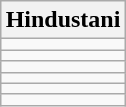<table class="wikitable" style="margin: 1em auto 1em auto;">
<tr>
<th>Hindustani</th>
</tr>
<tr>
<td></td>
</tr>
<tr>
<td></td>
</tr>
<tr>
<td></td>
</tr>
<tr>
<td></td>
</tr>
<tr>
<td></td>
</tr>
<tr>
<td></td>
</tr>
</table>
